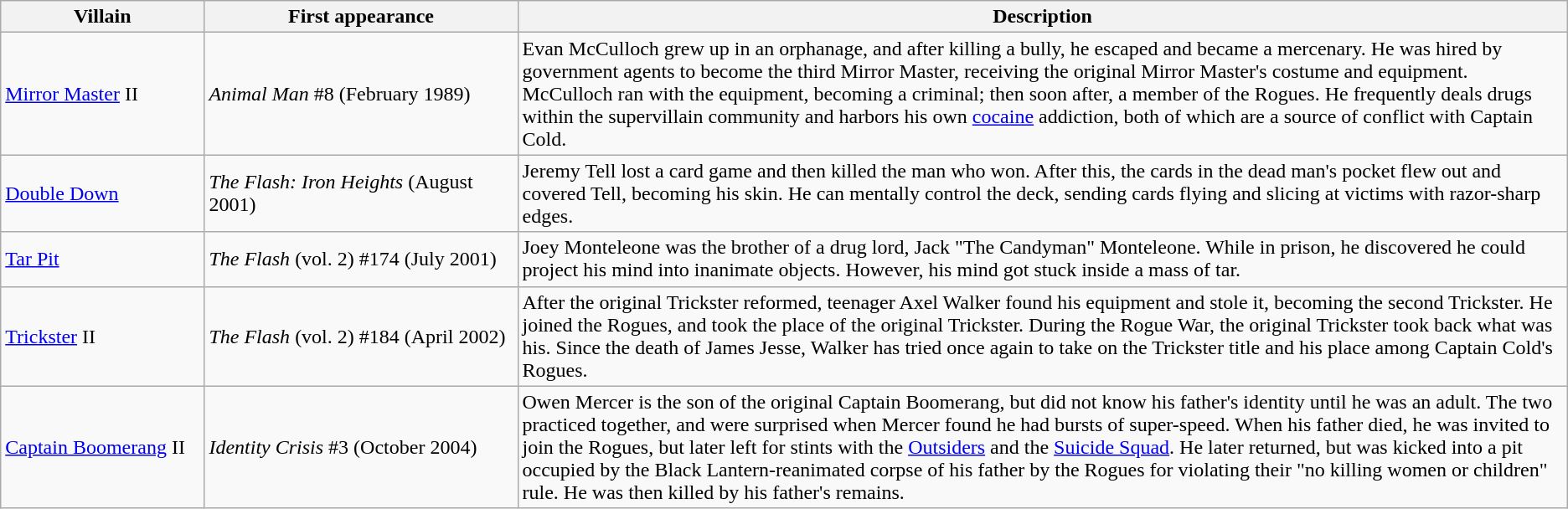<table class="wikitable sortable">
<tr ">
<th style="width:13%;">Villain</th>
<th style="width:20%;">First appearance</th>
<th style="width:67%;">Description</th>
</tr>
<tr>
<td><a href='#'>Mirror Master</a> II</td>
<td><em>Animal Man</em> #8 (February 1989)</td>
<td>Evan McCulloch grew up in an orphanage, and after killing a bully, he escaped and became a mercenary. He was hired by government agents to become the third Mirror Master, receiving the original Mirror Master's costume and equipment. McCulloch ran with the equipment, becoming a criminal; then soon after, a member of the Rogues. He frequently deals drugs within the supervillain community and harbors his own <a href='#'>cocaine</a> addiction, both of which are a source of conflict with Captain Cold.</td>
</tr>
<tr>
<td><a href='#'>Double Down</a></td>
<td><em>The Flash: Iron Heights</em> (August 2001)</td>
<td>Jeremy Tell lost a card game and then killed the man who won. After this, the cards in the dead man's pocket flew out and covered Tell, becoming his skin. He can mentally control the deck, sending cards flying and slicing at victims with razor-sharp edges.</td>
</tr>
<tr>
<td><a href='#'>Tar Pit</a></td>
<td><em>The Flash</em> (vol. 2) #174 (July 2001)</td>
<td>Joey Monteleone was the brother of a drug lord, Jack "The Candyman" Monteleone. While in prison, he discovered he could project his mind into inanimate objects. However, his mind got stuck inside a mass of tar.</td>
</tr>
<tr>
<td><a href='#'>Trickster</a> II</td>
<td><em>The Flash</em> (vol. 2) #184 (April 2002)</td>
<td>After the original Trickster reformed, teenager Axel Walker found his equipment and stole it, becoming the second Trickster. He joined the Rogues, and took the place of the original Trickster. During the Rogue War, the original Trickster took back what was his. Since the death of James Jesse, Walker has tried once again to take on the Trickster title and his place among Captain Cold's Rogues.</td>
</tr>
<tr>
<td><a href='#'>Captain Boomerang</a> II</td>
<td><em>Identity Crisis</em> #3 (October 2004)</td>
<td>Owen Mercer is the son of the original Captain Boomerang, but did not know his father's identity until he was an adult. The two practiced together, and were surprised when Mercer found he had bursts of super-speed. When his father died, he was invited to join the Rogues, but later left for stints with the <a href='#'>Outsiders</a> and the <a href='#'>Suicide Squad</a>. He later returned, but was kicked into a pit occupied by the Black Lantern-reanimated corpse of his father by the Rogues for violating their "no killing women or children" rule. He was then killed by his father's remains.</td>
</tr>
</table>
